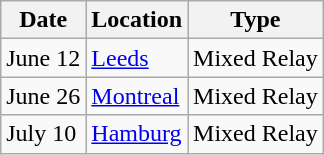<table class="wikitable" style="display:inline-table;">
<tr>
<th>Date</th>
<th>Location</th>
<th>Type</th>
</tr>
<tr>
<td>June 12</td>
<td> <a href='#'>Leeds</a></td>
<td>Mixed Relay</td>
</tr>
<tr>
<td>June 26</td>
<td> <a href='#'>Montreal</a></td>
<td>Mixed Relay</td>
</tr>
<tr>
<td>July 10</td>
<td> <a href='#'>Hamburg</a></td>
<td>Mixed Relay</td>
</tr>
</table>
